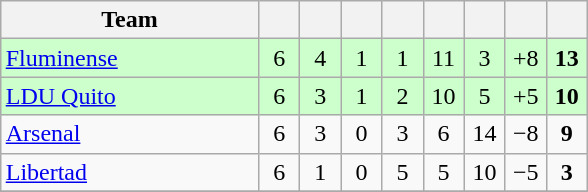<table class="wikitable" align="right" style="text-align:center">
<tr>
<th width=165>Team</th>
<th width=20></th>
<th width=20></th>
<th width=20></th>
<th width=20></th>
<th width=20></th>
<th width=20></th>
<th width=20></th>
<th width=20></th>
</tr>
<tr bgcolor=#ccffcc>
<td align=left> <a href='#'>Fluminense</a></td>
<td>6</td>
<td>4</td>
<td>1</td>
<td>1</td>
<td>11</td>
<td>3</td>
<td>+8</td>
<td><strong>13</strong></td>
</tr>
<tr bgcolor=#ccffcc>
<td align=left> <a href='#'>LDU Quito</a></td>
<td>6</td>
<td>3</td>
<td>1</td>
<td>2</td>
<td>10</td>
<td>5</td>
<td>+5</td>
<td><strong>10</strong></td>
</tr>
<tr>
<td align=left> <a href='#'>Arsenal</a></td>
<td>6</td>
<td>3</td>
<td>0</td>
<td>3</td>
<td>6</td>
<td>14</td>
<td>−8</td>
<td><strong>9</strong></td>
</tr>
<tr>
<td align=left> <a href='#'>Libertad</a></td>
<td>6</td>
<td>1</td>
<td>0</td>
<td>5</td>
<td>5</td>
<td>10</td>
<td>−5</td>
<td><strong>3</strong></td>
</tr>
<tr>
</tr>
</table>
